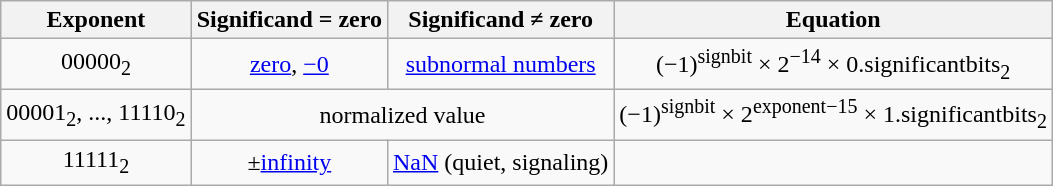<table class="wikitable" style="text-align:center">
<tr>
<th>Exponent</th>
<th>Significand = zero</th>
<th>Significand ≠ zero</th>
<th>Equation</th>
</tr>
<tr>
<td>00000<sub>2</sub></td>
<td><a href='#'>zero</a>, <a href='#'>−0</a></td>
<td><a href='#'>subnormal numbers</a></td>
<td>(−1)<sup>signbit</sup> × 2<sup>−14</sup> × 0.significantbits<sub>2</sub></td>
</tr>
<tr>
<td>00001<sub>2</sub>, ..., 11110<sub>2</sub></td>
<td colspan=2>normalized value</td>
<td>(−1)<sup>signbit</sup> × 2<sup>exponent−15</sup> × 1.significantbits<sub>2</sub></td>
</tr>
<tr>
<td>11111<sub>2</sub></td>
<td>±<a href='#'>infinity</a></td>
<td><a href='#'>NaN</a> (quiet, signaling)</td>
<td></td>
</tr>
</table>
